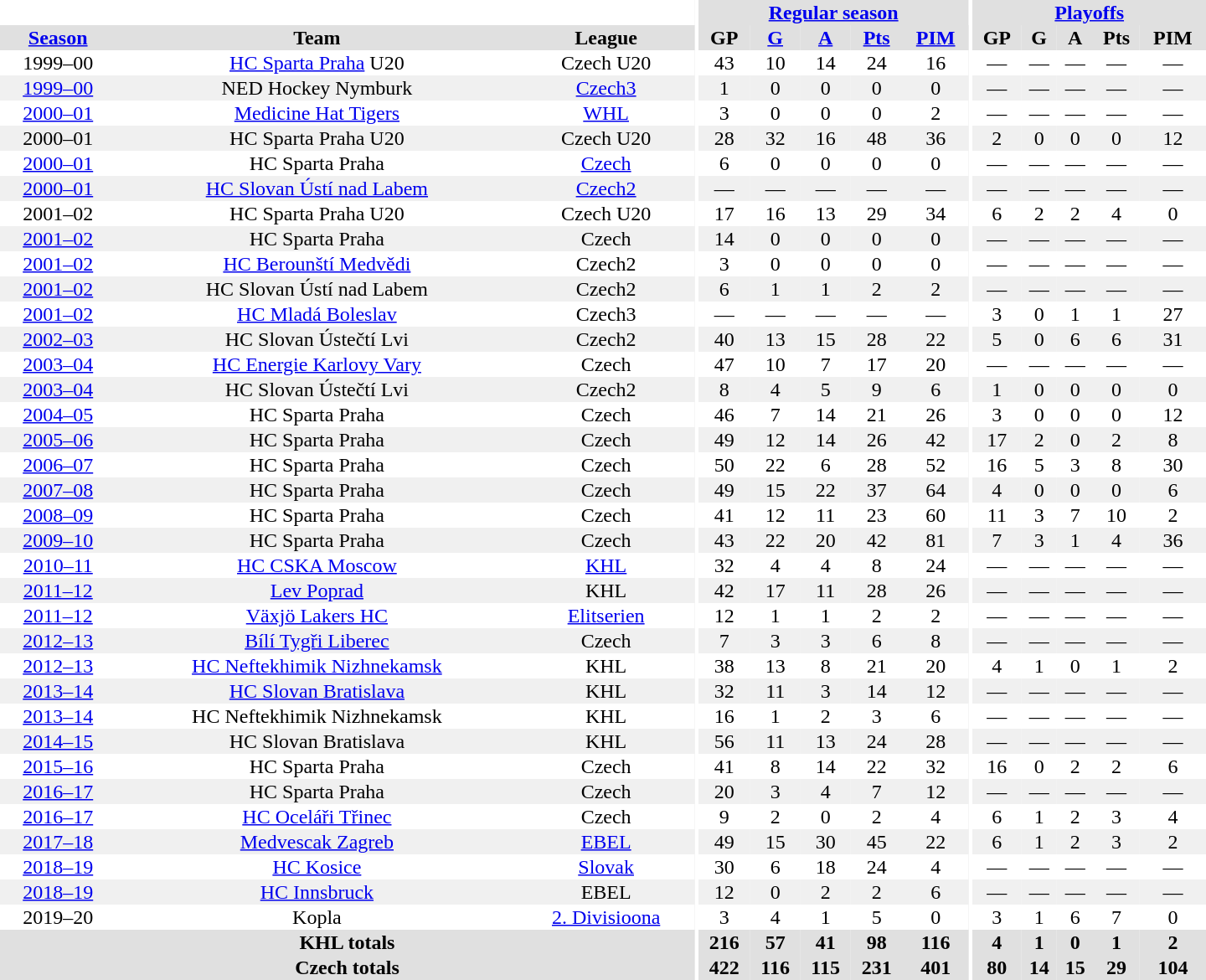<table border="0" cellpadding="1" cellspacing="0" style="text-align:center; width:60em">
<tr bgcolor="#e0e0e0">
<th colspan="3" bgcolor="#ffffff"></th>
<th rowspan="99" bgcolor="#ffffff"></th>
<th colspan="5"><a href='#'>Regular season</a></th>
<th rowspan="99" bgcolor="#ffffff"></th>
<th colspan="5"><a href='#'>Playoffs</a></th>
</tr>
<tr bgcolor="#e0e0e0">
<th><a href='#'>Season</a></th>
<th>Team</th>
<th>League</th>
<th>GP</th>
<th><a href='#'>G</a></th>
<th><a href='#'>A</a></th>
<th><a href='#'>Pts</a></th>
<th><a href='#'>PIM</a></th>
<th>GP</th>
<th>G</th>
<th>A</th>
<th>Pts</th>
<th>PIM</th>
</tr>
<tr>
<td>1999–00</td>
<td><a href='#'>HC Sparta Praha</a> U20</td>
<td>Czech U20</td>
<td>43</td>
<td>10</td>
<td>14</td>
<td>24</td>
<td>16</td>
<td>—</td>
<td>—</td>
<td>—</td>
<td>—</td>
<td>—</td>
</tr>
<tr bgcolor="#f0f0f0">
<td><a href='#'>1999–00</a></td>
<td>NED Hockey Nymburk</td>
<td><a href='#'>Czech3</a></td>
<td>1</td>
<td>0</td>
<td>0</td>
<td>0</td>
<td>0</td>
<td>—</td>
<td>—</td>
<td>—</td>
<td>—</td>
<td>—</td>
</tr>
<tr>
<td><a href='#'>2000–01</a></td>
<td><a href='#'>Medicine Hat Tigers</a></td>
<td><a href='#'>WHL</a></td>
<td>3</td>
<td>0</td>
<td>0</td>
<td>0</td>
<td>2</td>
<td>—</td>
<td>—</td>
<td>—</td>
<td>—</td>
<td>—</td>
</tr>
<tr bgcolor="#f0f0f0">
<td>2000–01</td>
<td>HC Sparta Praha U20</td>
<td>Czech U20</td>
<td>28</td>
<td>32</td>
<td>16</td>
<td>48</td>
<td>36</td>
<td>2</td>
<td>0</td>
<td>0</td>
<td>0</td>
<td>12</td>
</tr>
<tr>
<td><a href='#'>2000–01</a></td>
<td>HC Sparta Praha</td>
<td><a href='#'>Czech</a></td>
<td>6</td>
<td>0</td>
<td>0</td>
<td>0</td>
<td>0</td>
<td>—</td>
<td>—</td>
<td>—</td>
<td>—</td>
<td>—</td>
</tr>
<tr bgcolor="#f0f0f0">
<td><a href='#'>2000–01</a></td>
<td><a href='#'>HC Slovan Ústí nad Labem</a></td>
<td><a href='#'>Czech2</a></td>
<td>—</td>
<td>—</td>
<td>—</td>
<td>—</td>
<td>—</td>
<td>—</td>
<td>—</td>
<td>—</td>
<td>—</td>
<td>—</td>
</tr>
<tr>
<td>2001–02</td>
<td>HC Sparta Praha U20</td>
<td>Czech U20</td>
<td>17</td>
<td>16</td>
<td>13</td>
<td>29</td>
<td>34</td>
<td>6</td>
<td>2</td>
<td>2</td>
<td>4</td>
<td>0</td>
</tr>
<tr bgcolor="#f0f0f0">
<td><a href='#'>2001–02</a></td>
<td>HC Sparta Praha</td>
<td>Czech</td>
<td>14</td>
<td>0</td>
<td>0</td>
<td>0</td>
<td>0</td>
<td>—</td>
<td>—</td>
<td>—</td>
<td>—</td>
<td>—</td>
</tr>
<tr>
<td><a href='#'>2001–02</a></td>
<td><a href='#'>HC Berounští Medvědi</a></td>
<td>Czech2</td>
<td>3</td>
<td>0</td>
<td>0</td>
<td>0</td>
<td>0</td>
<td>—</td>
<td>—</td>
<td>—</td>
<td>—</td>
<td>—</td>
</tr>
<tr bgcolor="#f0f0f0">
<td><a href='#'>2001–02</a></td>
<td>HC Slovan Ústí nad Labem</td>
<td>Czech2</td>
<td>6</td>
<td>1</td>
<td>1</td>
<td>2</td>
<td>2</td>
<td>—</td>
<td>—</td>
<td>—</td>
<td>—</td>
<td>—</td>
</tr>
<tr>
<td><a href='#'>2001–02</a></td>
<td><a href='#'>HC Mladá Boleslav</a></td>
<td>Czech3</td>
<td>—</td>
<td>—</td>
<td>—</td>
<td>—</td>
<td>—</td>
<td>3</td>
<td>0</td>
<td>1</td>
<td>1</td>
<td>27</td>
</tr>
<tr bgcolor="#f0f0f0">
<td><a href='#'>2002–03</a></td>
<td>HC Slovan Ústečtí Lvi</td>
<td>Czech2</td>
<td>40</td>
<td>13</td>
<td>15</td>
<td>28</td>
<td>22</td>
<td>5</td>
<td>0</td>
<td>6</td>
<td>6</td>
<td>31</td>
</tr>
<tr>
<td><a href='#'>2003–04</a></td>
<td><a href='#'>HC Energie Karlovy Vary</a></td>
<td>Czech</td>
<td>47</td>
<td>10</td>
<td>7</td>
<td>17</td>
<td>20</td>
<td>—</td>
<td>—</td>
<td>—</td>
<td>—</td>
<td>—</td>
</tr>
<tr bgcolor="#f0f0f0">
<td><a href='#'>2003–04</a></td>
<td>HC Slovan Ústečtí Lvi</td>
<td>Czech2</td>
<td>8</td>
<td>4</td>
<td>5</td>
<td>9</td>
<td>6</td>
<td>1</td>
<td>0</td>
<td>0</td>
<td>0</td>
<td>0</td>
</tr>
<tr>
<td><a href='#'>2004–05</a></td>
<td>HC Sparta Praha</td>
<td>Czech</td>
<td>46</td>
<td>7</td>
<td>14</td>
<td>21</td>
<td>26</td>
<td>3</td>
<td>0</td>
<td>0</td>
<td>0</td>
<td>12</td>
</tr>
<tr bgcolor="#f0f0f0">
<td><a href='#'>2005–06</a></td>
<td>HC Sparta Praha</td>
<td>Czech</td>
<td>49</td>
<td>12</td>
<td>14</td>
<td>26</td>
<td>42</td>
<td>17</td>
<td>2</td>
<td>0</td>
<td>2</td>
<td>8</td>
</tr>
<tr>
<td><a href='#'>2006–07</a></td>
<td>HC Sparta Praha</td>
<td>Czech</td>
<td>50</td>
<td>22</td>
<td>6</td>
<td>28</td>
<td>52</td>
<td>16</td>
<td>5</td>
<td>3</td>
<td>8</td>
<td>30</td>
</tr>
<tr bgcolor="#f0f0f0">
<td><a href='#'>2007–08</a></td>
<td>HC Sparta Praha</td>
<td>Czech</td>
<td>49</td>
<td>15</td>
<td>22</td>
<td>37</td>
<td>64</td>
<td>4</td>
<td>0</td>
<td>0</td>
<td>0</td>
<td>6</td>
</tr>
<tr>
<td><a href='#'>2008–09</a></td>
<td>HC Sparta Praha</td>
<td>Czech</td>
<td>41</td>
<td>12</td>
<td>11</td>
<td>23</td>
<td>60</td>
<td>11</td>
<td>3</td>
<td>7</td>
<td>10</td>
<td>2</td>
</tr>
<tr bgcolor="#f0f0f0">
<td><a href='#'>2009–10</a></td>
<td>HC Sparta Praha</td>
<td>Czech</td>
<td>43</td>
<td>22</td>
<td>20</td>
<td>42</td>
<td>81</td>
<td>7</td>
<td>3</td>
<td>1</td>
<td>4</td>
<td>36</td>
</tr>
<tr>
<td><a href='#'>2010–11</a></td>
<td><a href='#'>HC CSKA Moscow</a></td>
<td><a href='#'>KHL</a></td>
<td>32</td>
<td>4</td>
<td>4</td>
<td>8</td>
<td>24</td>
<td>—</td>
<td>—</td>
<td>—</td>
<td>—</td>
<td>—</td>
</tr>
<tr bgcolor="#f0f0f0">
<td><a href='#'>2011–12</a></td>
<td><a href='#'>Lev Poprad</a></td>
<td>KHL</td>
<td>42</td>
<td>17</td>
<td>11</td>
<td>28</td>
<td>26</td>
<td>—</td>
<td>—</td>
<td>—</td>
<td>—</td>
<td>—</td>
</tr>
<tr>
<td><a href='#'>2011–12</a></td>
<td><a href='#'>Växjö Lakers HC</a></td>
<td><a href='#'>Elitserien</a></td>
<td>12</td>
<td>1</td>
<td>1</td>
<td>2</td>
<td>2</td>
<td>—</td>
<td>—</td>
<td>—</td>
<td>—</td>
<td>—</td>
</tr>
<tr bgcolor="#f0f0f0">
<td><a href='#'>2012–13</a></td>
<td><a href='#'>Bílí Tygři Liberec</a></td>
<td>Czech</td>
<td>7</td>
<td>3</td>
<td>3</td>
<td>6</td>
<td>8</td>
<td>—</td>
<td>—</td>
<td>—</td>
<td>—</td>
<td>—</td>
</tr>
<tr>
<td><a href='#'>2012–13</a></td>
<td><a href='#'>HC Neftekhimik Nizhnekamsk</a></td>
<td>KHL</td>
<td>38</td>
<td>13</td>
<td>8</td>
<td>21</td>
<td>20</td>
<td>4</td>
<td>1</td>
<td>0</td>
<td>1</td>
<td>2</td>
</tr>
<tr bgcolor="#f0f0f0">
<td><a href='#'>2013–14</a></td>
<td><a href='#'>HC Slovan Bratislava</a></td>
<td>KHL</td>
<td>32</td>
<td>11</td>
<td>3</td>
<td>14</td>
<td>12</td>
<td>—</td>
<td>—</td>
<td>—</td>
<td>—</td>
<td>—</td>
</tr>
<tr>
<td><a href='#'>2013–14</a></td>
<td>HC Neftekhimik Nizhnekamsk</td>
<td>KHL</td>
<td>16</td>
<td>1</td>
<td>2</td>
<td>3</td>
<td>6</td>
<td>—</td>
<td>—</td>
<td>—</td>
<td>—</td>
<td>—</td>
</tr>
<tr bgcolor="#f0f0f0">
<td><a href='#'>2014–15</a></td>
<td>HC Slovan Bratislava</td>
<td>KHL</td>
<td>56</td>
<td>11</td>
<td>13</td>
<td>24</td>
<td>28</td>
<td>—</td>
<td>—</td>
<td>—</td>
<td>—</td>
<td>—</td>
</tr>
<tr>
<td><a href='#'>2015–16</a></td>
<td>HC Sparta Praha</td>
<td>Czech</td>
<td>41</td>
<td>8</td>
<td>14</td>
<td>22</td>
<td>32</td>
<td>16</td>
<td>0</td>
<td>2</td>
<td>2</td>
<td>6</td>
</tr>
<tr bgcolor="#f0f0f0">
<td><a href='#'>2016–17</a></td>
<td>HC Sparta Praha</td>
<td>Czech</td>
<td>20</td>
<td>3</td>
<td>4</td>
<td>7</td>
<td>12</td>
<td>—</td>
<td>—</td>
<td>—</td>
<td>—</td>
<td>—</td>
</tr>
<tr>
<td><a href='#'>2016–17</a></td>
<td><a href='#'>HC Oceláři Třinec</a></td>
<td>Czech</td>
<td>9</td>
<td>2</td>
<td>0</td>
<td>2</td>
<td>4</td>
<td>6</td>
<td>1</td>
<td>2</td>
<td>3</td>
<td>4</td>
</tr>
<tr bgcolor="#f0f0f0">
<td><a href='#'>2017–18</a></td>
<td><a href='#'>Medvescak Zagreb</a></td>
<td><a href='#'>EBEL</a></td>
<td>49</td>
<td>15</td>
<td>30</td>
<td>45</td>
<td>22</td>
<td>6</td>
<td>1</td>
<td>2</td>
<td>3</td>
<td>2</td>
</tr>
<tr>
<td><a href='#'>2018–19</a></td>
<td><a href='#'>HC Kosice</a></td>
<td><a href='#'>Slovak</a></td>
<td>30</td>
<td>6</td>
<td>18</td>
<td>24</td>
<td>4</td>
<td>—</td>
<td>—</td>
<td>—</td>
<td>—</td>
<td>—</td>
</tr>
<tr bgcolor="#f0f0f0">
<td><a href='#'>2018–19</a></td>
<td><a href='#'>HC Innsbruck</a></td>
<td>EBEL</td>
<td>12</td>
<td>0</td>
<td>2</td>
<td>2</td>
<td>6</td>
<td>—</td>
<td>—</td>
<td>—</td>
<td>—</td>
<td>—</td>
</tr>
<tr>
<td>2019–20</td>
<td>Kopla</td>
<td><a href='#'>2. Divisioona</a></td>
<td>3</td>
<td>4</td>
<td>1</td>
<td>5</td>
<td>0</td>
<td>3</td>
<td>1</td>
<td>6</td>
<td>7</td>
<td>0</td>
</tr>
<tr>
</tr>
<tr ALIGN="center" bgcolor="#e0e0e0">
<th colspan="3">KHL totals</th>
<th ALIGN="center">216</th>
<th ALIGN="center">57</th>
<th ALIGN="center">41</th>
<th ALIGN="center">98</th>
<th ALIGN="center">116</th>
<th ALIGN="center">4</th>
<th ALIGN="center">1</th>
<th ALIGN="center">0</th>
<th ALIGN="center">1</th>
<th ALIGN="center">2</th>
</tr>
<tr>
</tr>
<tr ALIGN="center" bgcolor="#e0e0e0">
<th colspan="3">Czech totals</th>
<th ALIGN="center">422</th>
<th ALIGN="center">116</th>
<th ALIGN="center">115</th>
<th ALIGN="center">231</th>
<th ALIGN="center">401</th>
<th ALIGN="center">80</th>
<th ALIGN="center">14</th>
<th ALIGN="center">15</th>
<th ALIGN="center">29</th>
<th ALIGN="center">104</th>
</tr>
</table>
